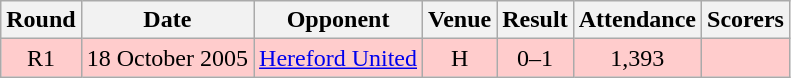<table class= "wikitable " style="font-size:100%; text-align:center">
<tr>
<th>Round</th>
<th>Date</th>
<th>Opponent</th>
<th>Venue</th>
<th>Result</th>
<th>Attendance</th>
<th>Scorers</th>
</tr>
<tr style="background: #FFCCCC;">
<td>R1</td>
<td>18 October 2005</td>
<td><a href='#'>Hereford United</a></td>
<td>H</td>
<td>0–1</td>
<td>1,393</td>
<td></td>
</tr>
</table>
